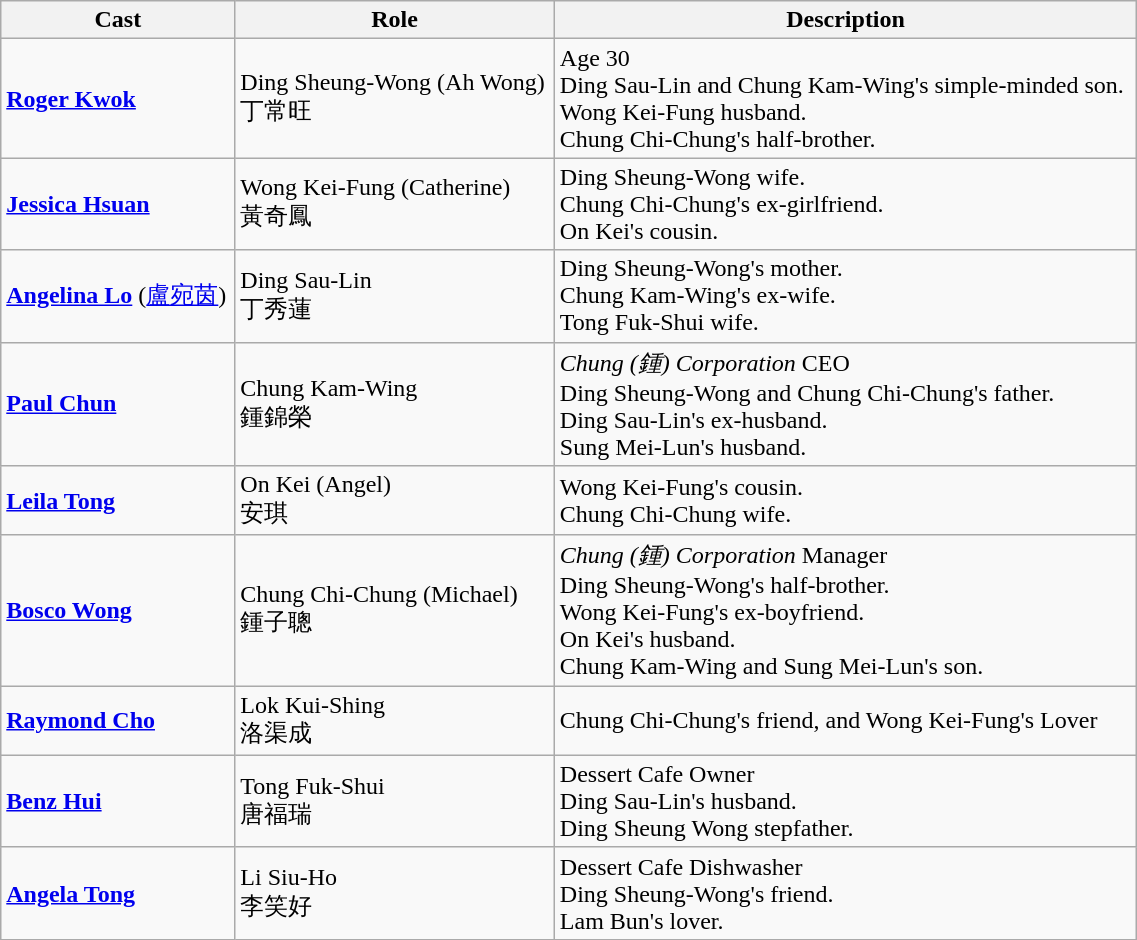<table class="wikitable" width="60%">
<tr>
<th>Cast</th>
<th>Role</th>
<th>Description</th>
</tr>
<tr>
<td><strong><a href='#'>Roger Kwok</a></strong></td>
<td>Ding Sheung-Wong (Ah Wong) <br> 丁常旺</td>
<td>Age 30 <br>Ding Sau-Lin and Chung Kam-Wing's simple-minded son. <br> Wong Kei-Fung husband. <br> Chung Chi-Chung's half-brother.</td>
</tr>
<tr>
<td><strong><a href='#'>Jessica Hsuan</a></strong></td>
<td>Wong Kei-Fung (Catherine) <br> 黃奇鳳</td>
<td>Ding Sheung-Wong wife. <br> Chung Chi-Chung's ex-girlfriend. <br> On Kei's cousin.</td>
</tr>
<tr>
<td><strong><a href='#'>Angelina Lo</a></strong> (<a href='#'>盧宛茵</a>)</td>
<td>Ding Sau-Lin <br> 丁秀蓮</td>
<td>Ding Sheung-Wong's mother. <br> Chung Kam-Wing's ex-wife. <br> Tong Fuk-Shui wife.</td>
</tr>
<tr>
<td><strong><a href='#'>Paul Chun</a></strong></td>
<td>Chung Kam-Wing <br> 鍾錦榮</td>
<td><em>Chung (鍾) Corporation</em> CEO <br> Ding Sheung-Wong and Chung Chi-Chung's father. <br> Ding Sau-Lin's ex-husband. <br> Sung Mei-Lun's husband.</td>
</tr>
<tr>
<td><strong><a href='#'>Leila Tong</a></strong></td>
<td>On Kei (Angel) <br> 安琪</td>
<td>Wong Kei-Fung's cousin. <br> Chung Chi-Chung wife.</td>
</tr>
<tr>
<td><strong><a href='#'>Bosco Wong</a></strong></td>
<td>Chung Chi-Chung (Michael) <br> 鍾子聰</td>
<td><em>Chung (鍾) Corporation</em> Manager <br> Ding Sheung-Wong's half-brother. <br> Wong Kei-Fung's ex-boyfriend. <br> On Kei's husband. <br> Chung Kam-Wing and Sung Mei-Lun's son.</td>
</tr>
<tr>
<td><strong><a href='#'>Raymond Cho</a></strong></td>
<td>Lok Kui-Shing <br> 洛渠成</td>
<td>Chung Chi-Chung's friend, and Wong Kei-Fung's Lover</td>
</tr>
<tr>
<td><strong><a href='#'>Benz Hui</a></strong></td>
<td>Tong Fuk-Shui <br> 唐福瑞</td>
<td>Dessert Cafe Owner <br> Ding Sau-Lin's husband. <br> Ding Sheung Wong stepfather.</td>
</tr>
<tr>
<td><strong><a href='#'>Angela Tong</a></strong></td>
<td>Li Siu-Ho <br> 李笑好</td>
<td>Dessert Cafe Dishwasher <br> Ding Sheung-Wong's friend. <br> Lam Bun's lover.</td>
</tr>
</table>
